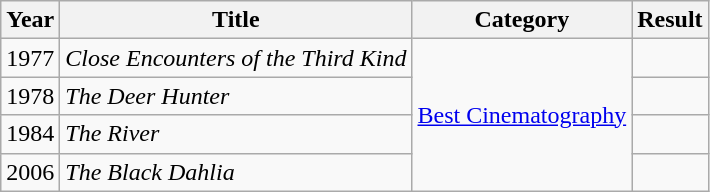<table class="wikitable">
<tr>
<th>Year</th>
<th>Title</th>
<th>Category</th>
<th>Result</th>
</tr>
<tr>
<td>1977</td>
<td><em>Close Encounters of the Third Kind</em></td>
<td rowspan=4><a href='#'>Best Cinematography</a></td>
<td></td>
</tr>
<tr>
<td>1978</td>
<td><em>The Deer Hunter</em></td>
<td></td>
</tr>
<tr>
<td>1984</td>
<td><em>The River</em></td>
<td></td>
</tr>
<tr>
<td>2006</td>
<td><em>The Black Dahlia</em></td>
<td></td>
</tr>
</table>
